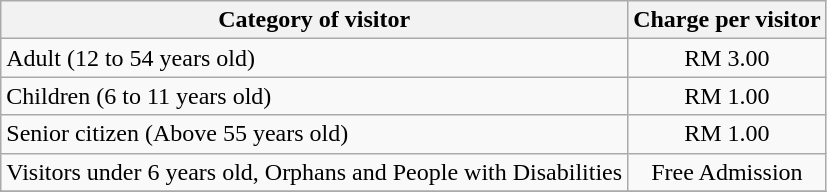<table class="wikitable">
<tr>
<th>Category of visitor</th>
<th>Charge per visitor</th>
</tr>
<tr>
<td>Adult (12 to 54 years old)</td>
<td align="center">RM 3.00</td>
</tr>
<tr>
<td>Children (6 to 11 years old)</td>
<td align="center">RM 1.00</td>
</tr>
<tr>
<td>Senior citizen (Above 55 years old)</td>
<td align="center">RM 1.00</td>
</tr>
<tr>
<td>Visitors under 6 years old, Orphans and People with Disabilities</td>
<td align="center">Free Admission</td>
</tr>
<tr>
</tr>
</table>
